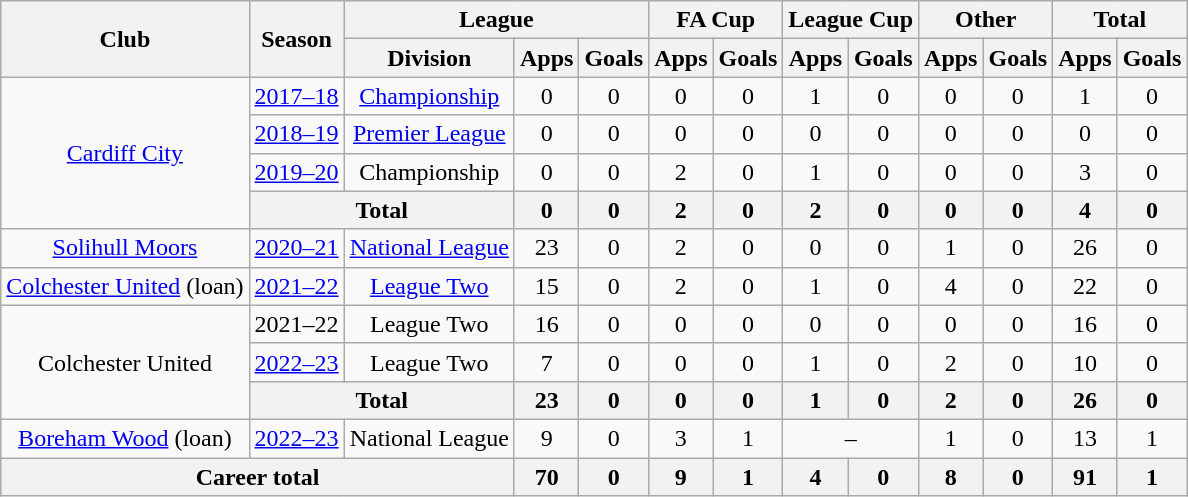<table class="wikitable" style="text-align: center;">
<tr>
<th rowspan="2">Club</th>
<th rowspan="2">Season</th>
<th colspan="3">League</th>
<th colspan="2">FA Cup</th>
<th colspan="2">League Cup</th>
<th colspan="2">Other</th>
<th colspan="2">Total</th>
</tr>
<tr>
<th>Division</th>
<th>Apps</th>
<th>Goals</th>
<th>Apps</th>
<th>Goals</th>
<th>Apps</th>
<th>Goals</th>
<th>Apps</th>
<th>Goals</th>
<th>Apps</th>
<th>Goals</th>
</tr>
<tr>
<td rowspan=4><a href='#'>Cardiff City</a></td>
<td><a href='#'>2017–18</a></td>
<td><a href='#'>Championship</a></td>
<td>0</td>
<td>0</td>
<td>0</td>
<td>0</td>
<td>1</td>
<td>0</td>
<td>0</td>
<td>0</td>
<td>1</td>
<td>0</td>
</tr>
<tr>
<td><a href='#'>2018–19</a></td>
<td><a href='#'>Premier League</a></td>
<td>0</td>
<td>0</td>
<td>0</td>
<td>0</td>
<td>0</td>
<td>0</td>
<td>0</td>
<td>0</td>
<td>0</td>
<td>0</td>
</tr>
<tr>
<td><a href='#'>2019–20</a></td>
<td>Championship</td>
<td>0</td>
<td>0</td>
<td>2</td>
<td>0</td>
<td>1</td>
<td>0</td>
<td>0</td>
<td>0</td>
<td>3</td>
<td>0</td>
</tr>
<tr>
<th colspan="2">Total</th>
<th>0</th>
<th>0</th>
<th>2</th>
<th>0</th>
<th>2</th>
<th>0</th>
<th>0</th>
<th>0</th>
<th>4</th>
<th>0</th>
</tr>
<tr>
<td><a href='#'>Solihull Moors</a></td>
<td><a href='#'>2020–21</a></td>
<td><a href='#'>National League</a></td>
<td>23</td>
<td>0</td>
<td>2</td>
<td>0</td>
<td>0</td>
<td>0</td>
<td>1</td>
<td>0</td>
<td>26</td>
<td>0</td>
</tr>
<tr>
<td><a href='#'>Colchester United</a> (loan)</td>
<td><a href='#'>2021–22</a></td>
<td><a href='#'>League Two</a></td>
<td>15</td>
<td>0</td>
<td>2</td>
<td>0</td>
<td>1</td>
<td>0</td>
<td>4</td>
<td>0</td>
<td>22</td>
<td>0</td>
</tr>
<tr>
<td rowspan="3">Colchester United</td>
<td>2021–22</td>
<td>League Two</td>
<td>16</td>
<td>0</td>
<td>0</td>
<td>0</td>
<td>0</td>
<td>0</td>
<td>0</td>
<td>0</td>
<td>16</td>
<td>0</td>
</tr>
<tr>
<td><a href='#'>2022–23</a></td>
<td>League Two</td>
<td>7</td>
<td>0</td>
<td>0</td>
<td>0</td>
<td>1</td>
<td>0</td>
<td>2</td>
<td>0</td>
<td>10</td>
<td>0</td>
</tr>
<tr>
<th colspan="2">Total</th>
<th>23</th>
<th>0</th>
<th>0</th>
<th>0</th>
<th>1</th>
<th>0</th>
<th>2</th>
<th>0</th>
<th>26</th>
<th>0</th>
</tr>
<tr>
<td><a href='#'>Boreham Wood</a> (loan)</td>
<td><a href='#'>2022–23</a></td>
<td>National League</td>
<td>9</td>
<td>0</td>
<td>3</td>
<td>1</td>
<td colspan="2">–</td>
<td>1</td>
<td>0</td>
<td>13</td>
<td>1</td>
</tr>
<tr>
<th colspan="3">Career total</th>
<th>70</th>
<th>0</th>
<th>9</th>
<th>1</th>
<th>4</th>
<th>0</th>
<th>8</th>
<th>0</th>
<th>91</th>
<th>1</th>
</tr>
</table>
